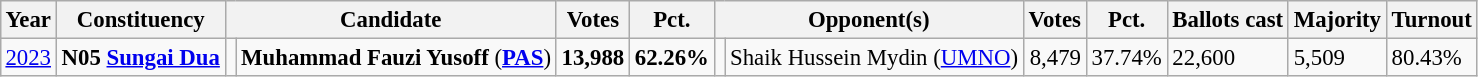<table class="wikitable" style="margin:0.5em ; font-size:95%">
<tr>
<th>Year</th>
<th>Constituency</th>
<th colspan="2">Candidate</th>
<th>Votes</th>
<th>Pct.</th>
<th colspan="2">Opponent(s)</th>
<th>Votes</th>
<th>Pct.</th>
<th>Ballots cast</th>
<th>Majority</th>
<th>Turnout</th>
</tr>
<tr>
<td><a href='#'>2023</a></td>
<td><strong>N05 <a href='#'>Sungai Dua</a></strong></td>
<td bgcolor=></td>
<td><strong>Muhammad Fauzi Yusoff</strong> (<a href='#'><strong>PAS</strong></a>)</td>
<td align=right><strong>13,988</strong></td>
<td><strong>62.26%</strong></td>
<td></td>
<td>Shaik Hussein Mydin (<a href='#'>UMNO</a>)</td>
<td align=right>8,479</td>
<td>37.74%</td>
<td>22,600</td>
<td>5,509</td>
<td>80.43%</td>
</tr>
</table>
